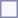<table style="border:1px solid #8888aa; background-color:#f7f8ff; padding:5px; font-size:95%; margin: 0px 12px 12px 0px;">
</table>
